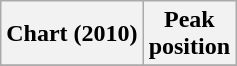<table class="wikitable plainrowheaders">
<tr>
<th>Chart (2010)</th>
<th>Peak<br>position</th>
</tr>
<tr>
</tr>
</table>
